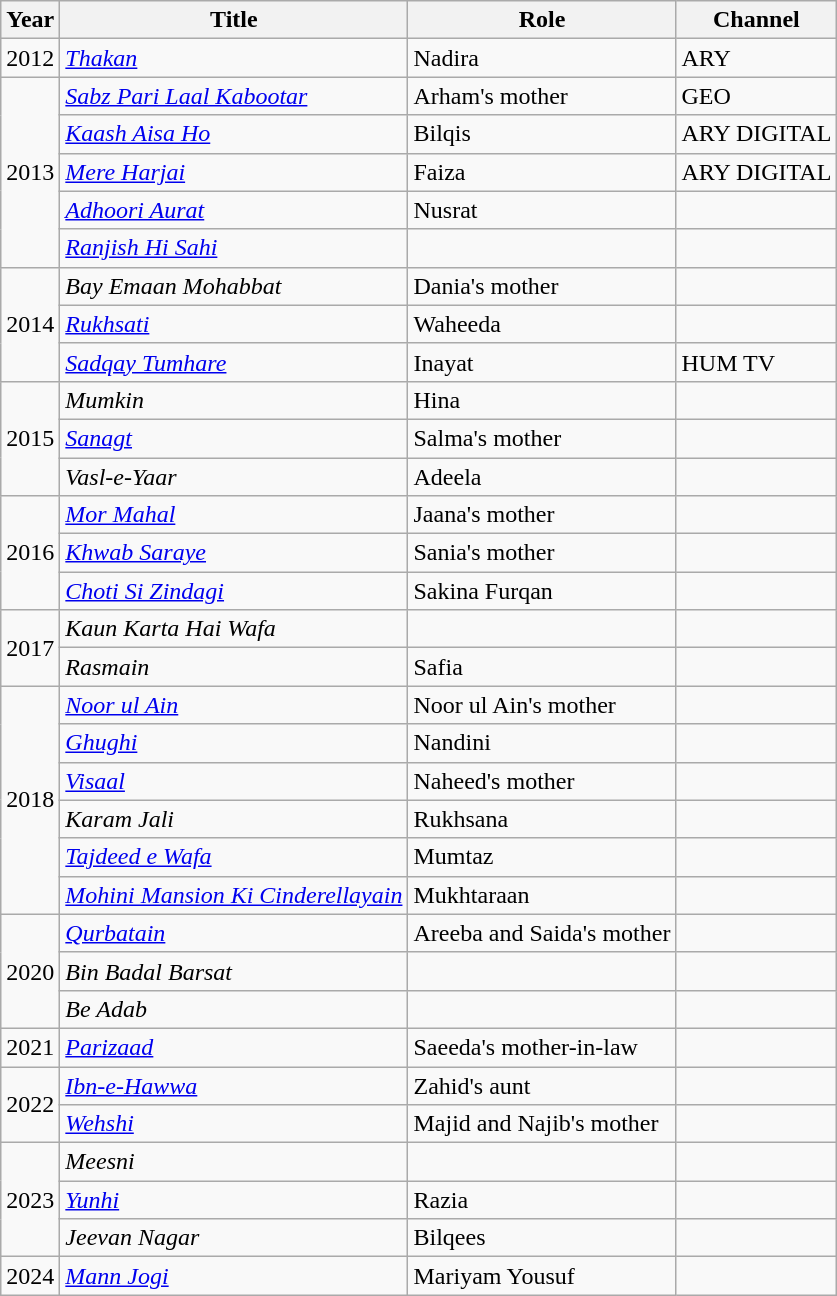<table class="wikitable sortable">
<tr>
<th>Year</th>
<th>Title</th>
<th>Role</th>
<th>Channel</th>
</tr>
<tr>
<td>2012</td>
<td><em><a href='#'>Thakan</a></em></td>
<td>Nadira</td>
<td>ARY</td>
</tr>
<tr>
<td rowspan="5">2013</td>
<td><em><a href='#'>Sabz Pari Laal Kabootar</a></em></td>
<td>Arham's mother</td>
<td>GEO</td>
</tr>
<tr>
<td><em><a href='#'>Kaash Aisa Ho</a></em></td>
<td>Bilqis</td>
<td>ARY DIGITAL</td>
</tr>
<tr>
<td><em><a href='#'>Mere Harjai</a></em></td>
<td>Faiza</td>
<td>ARY DIGITAL</td>
</tr>
<tr>
<td><em><a href='#'>Adhoori Aurat</a></em></td>
<td>Nusrat</td>
<td></td>
</tr>
<tr>
<td><em><a href='#'>Ranjish Hi Sahi</a></em></td>
<td></td>
<td></td>
</tr>
<tr>
<td rowspan ="3">2014</td>
<td><em>Bay Emaan Mohabbat</em></td>
<td>Dania's mother</td>
<td></td>
</tr>
<tr>
<td><em><a href='#'>Rukhsati</a></em></td>
<td>Waheeda</td>
<td></td>
</tr>
<tr>
<td><em><a href='#'>Sadqay Tumhare</a></em></td>
<td>Inayat</td>
<td>HUM TV</td>
</tr>
<tr>
<td rowspan="3">2015</td>
<td><em>Mumkin</em></td>
<td>Hina</td>
<td></td>
</tr>
<tr>
<td><em><a href='#'>Sanagt</a></em></td>
<td>Salma's mother</td>
<td></td>
</tr>
<tr>
<td><em>Vasl-e-Yaar</em></td>
<td>Adeela</td>
<td></td>
</tr>
<tr>
<td rowspan = "3">2016</td>
<td><em><a href='#'>Mor Mahal</a></em></td>
<td>Jaana's mother</td>
<td></td>
</tr>
<tr>
<td><em><a href='#'>Khwab Saraye</a></em></td>
<td>Sania's mother</td>
<td></td>
</tr>
<tr>
<td><em><a href='#'>Choti Si Zindagi</a></em></td>
<td>Sakina Furqan</td>
<td></td>
</tr>
<tr>
<td rowspan="2">2017</td>
<td><em>Kaun Karta Hai Wafa</em></td>
<td></td>
<td></td>
</tr>
<tr>
<td><em>Rasmain</em></td>
<td>Safia</td>
<td></td>
</tr>
<tr>
<td rowspan= "6">2018</td>
<td><em><a href='#'>Noor ul Ain</a></em></td>
<td>Noor ul Ain's mother</td>
<td></td>
</tr>
<tr>
<td><em><a href='#'>Ghughi</a></em></td>
<td>Nandini</td>
<td></td>
</tr>
<tr>
<td><em><a href='#'>Visaal</a></em></td>
<td>Naheed's mother</td>
<td></td>
</tr>
<tr>
<td><em>Karam Jali</em></td>
<td>Rukhsana</td>
<td></td>
</tr>
<tr>
<td><em><a href='#'>Tajdeed e Wafa</a></em></td>
<td>Mumtaz</td>
<td></td>
</tr>
<tr>
<td><em><a href='#'>Mohini Mansion Ki Cinderellayain</a></em></td>
<td>Mukhtaraan</td>
<td></td>
</tr>
<tr>
<td rowspan="3">2020</td>
<td><em><a href='#'>Qurbatain</a></em></td>
<td>Areeba and Saida's mother</td>
<td></td>
</tr>
<tr>
<td><em>Bin Badal Barsat</em></td>
<td></td>
<td></td>
</tr>
<tr>
<td><em>Be Adab</em></td>
<td></td>
<td></td>
</tr>
<tr>
<td>2021</td>
<td><em><a href='#'>Parizaad</a></em></td>
<td>Saeeda's mother-in-law</td>
<td></td>
</tr>
<tr>
<td rowspan=2>2022</td>
<td><em><a href='#'>Ibn-e-Hawwa</a></em></td>
<td>Zahid's aunt</td>
<td></td>
</tr>
<tr>
<td><em><a href='#'>Wehshi</a></em></td>
<td>Majid and Najib's mother</td>
<td></td>
</tr>
<tr>
<td Rowspan="3">2023</td>
<td><em>Meesni</em></td>
<td></td>
<td></td>
</tr>
<tr>
<td><em><a href='#'>Yunhi</a></em></td>
<td>Razia</td>
<td></td>
</tr>
<tr>
<td><em>Jeevan Nagar</em></td>
<td>Bilqees</td>
<td></td>
</tr>
<tr>
<td>2024</td>
<td><em><a href='#'>Mann Jogi</a></em></td>
<td>Mariyam Yousuf</td>
<td></td>
</tr>
</table>
